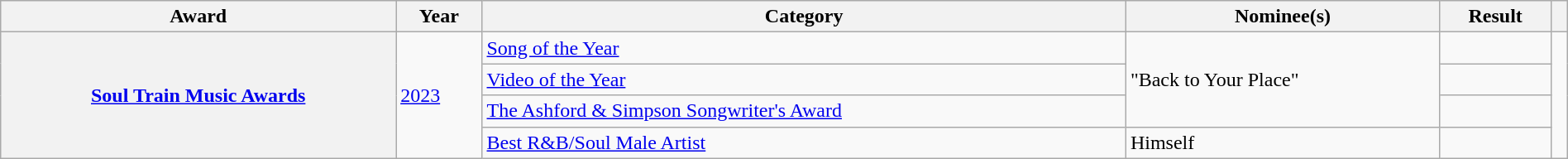<table class="wikitable sortable plainrowheaders" width=100%>
<tr>
<th scope="col">Award</th>
<th scope="col">Year</th>
<th scope="col">Category</th>
<th scope="col">Nominee(s)</th>
<th scope="col">Result</th>
<th scope="col" class="unsortable"></th>
</tr>
<tr>
<th scope="row" rowspan="4"><a href='#'>Soul Train Music Awards</a></th>
<td rowspan="4"><a href='#'>2023</a></td>
<td><a href='#'>Song of the Year</a></td>
<td rowspan="3">"Back to Your Place"</td>
<td></td>
<td rowspan="4"></td>
</tr>
<tr>
<td><a href='#'>Video of the Year</a></td>
<td></td>
</tr>
<tr>
<td><a href='#'>The Ashford & Simpson Songwriter's Award</a></td>
<td></td>
</tr>
<tr>
<td><a href='#'>Best R&B/Soul Male Artist</a></td>
<td>Himself</td>
<td></td>
</tr>
</table>
